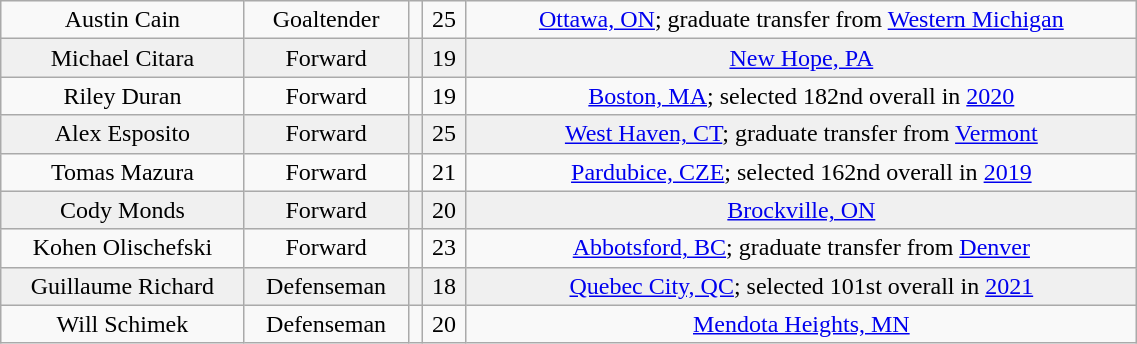<table class="wikitable" width="60%">
<tr align="center" bgcolor="">
<td>Austin Cain</td>
<td>Goaltender</td>
<td></td>
<td>25</td>
<td><a href='#'>Ottawa, ON</a>; graduate transfer from <a href='#'>Western Michigan</a></td>
</tr>
<tr align="center" bgcolor="f0f0f0">
<td>Michael Citara</td>
<td>Forward</td>
<td></td>
<td>19</td>
<td><a href='#'>New Hope, PA</a></td>
</tr>
<tr align="center" bgcolor="">
<td>Riley Duran</td>
<td>Forward</td>
<td></td>
<td>19</td>
<td><a href='#'>Boston, MA</a>; selected 182nd overall in <a href='#'>2020</a></td>
</tr>
<tr align="center" bgcolor="f0f0f0">
<td>Alex Esposito</td>
<td>Forward</td>
<td></td>
<td>25</td>
<td><a href='#'>West Haven, CT</a>; graduate transfer from <a href='#'>Vermont</a></td>
</tr>
<tr align="center" bgcolor="">
<td>Tomas Mazura</td>
<td>Forward</td>
<td></td>
<td>21</td>
<td><a href='#'>Pardubice, CZE</a>; selected 162nd overall in <a href='#'>2019</a></td>
</tr>
<tr align="center" bgcolor="f0f0f0">
<td>Cody Monds</td>
<td>Forward</td>
<td></td>
<td>20</td>
<td><a href='#'>Brockville, ON</a></td>
</tr>
<tr align="center" bgcolor="">
<td>Kohen Olischefski</td>
<td>Forward</td>
<td></td>
<td>23</td>
<td><a href='#'>Abbotsford, BC</a>; graduate transfer from <a href='#'>Denver</a></td>
</tr>
<tr align="center" bgcolor="f0f0f0">
<td>Guillaume Richard</td>
<td>Defenseman</td>
<td></td>
<td>18</td>
<td><a href='#'>Quebec City, QC</a>; selected 101st overall in <a href='#'>2021</a></td>
</tr>
<tr align="center" bgcolor="">
<td>Will Schimek</td>
<td>Defenseman</td>
<td></td>
<td>20</td>
<td><a href='#'>Mendota Heights, MN</a></td>
</tr>
</table>
